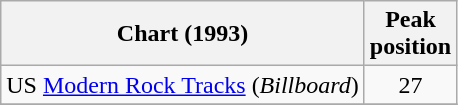<table class="wikitable">
<tr>
<th>Chart (1993)</th>
<th>Peak<br>position</th>
</tr>
<tr>
<td>US <a href='#'>Modern Rock Tracks</a> (<em>Billboard</em>)</td>
<td align="center">27</td>
</tr>
<tr>
</tr>
</table>
